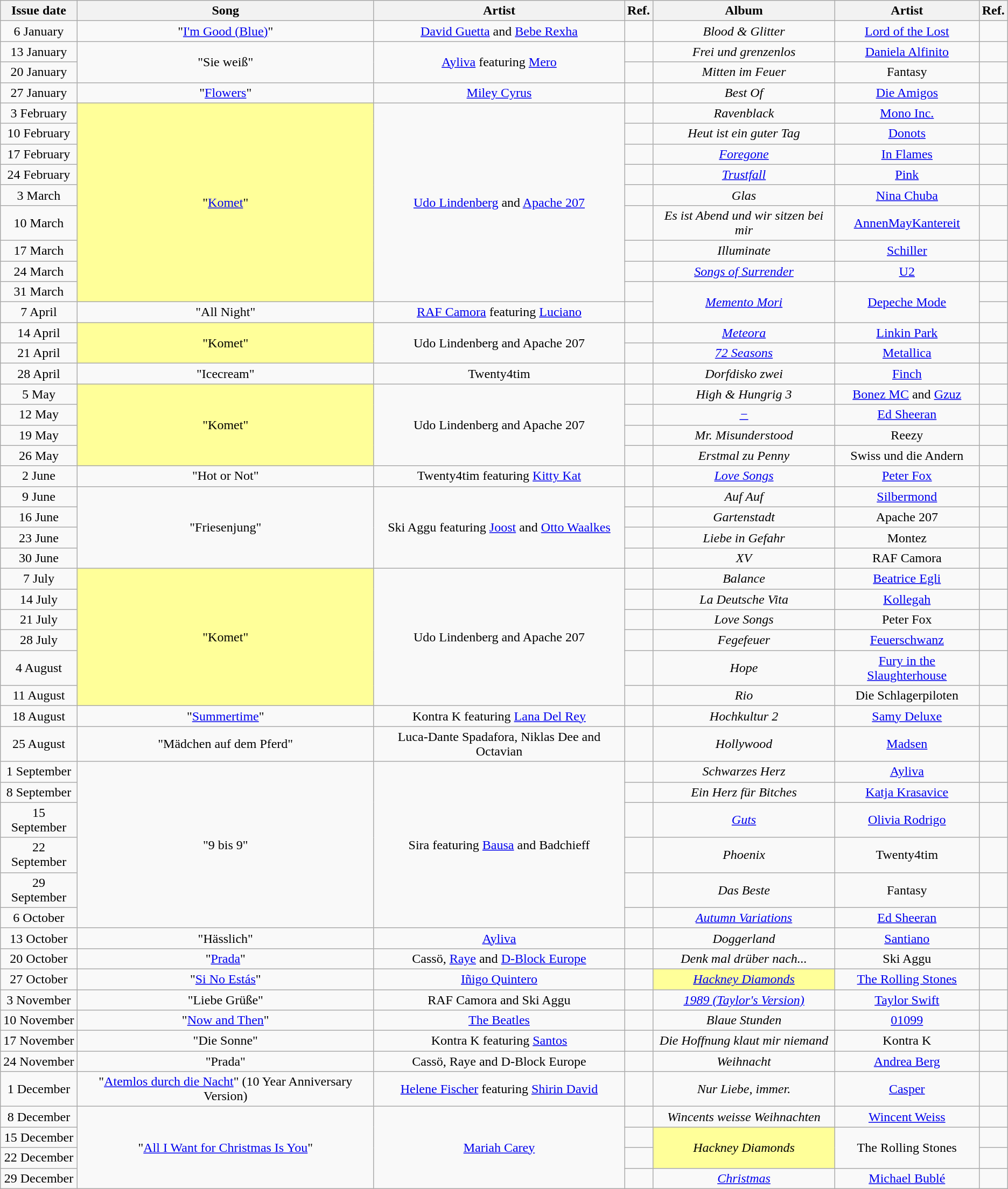<table class="wikitable plainrowheaders" style="text-align:center">
<tr>
<th scope="col">Issue date</th>
<th scope="col">Song</th>
<th scope="col">Artist</th>
<th scope="col">Ref.</th>
<th scope="col">Album</th>
<th scope="col">Artist</th>
<th scope="col">Ref.</th>
</tr>
<tr>
<td scope="row">6 January</td>
<td>"<a href='#'>I'm Good (Blue)</a>"</td>
<td><a href='#'>David Guetta</a> and <a href='#'>Bebe Rexha</a></td>
<td align="center"></td>
<td><em>Blood & Glitter</em></td>
<td><a href='#'>Lord of the Lost</a></td>
<td align="center"></td>
</tr>
<tr>
<td scope="row">13 January</td>
<td rowspan="2">"Sie weiß"</td>
<td rowspan="2"><a href='#'>Ayliva</a> featuring <a href='#'>Mero</a></td>
<td align="center"></td>
<td><em>Frei und grenzenlos</em></td>
<td><a href='#'>Daniela Alfinito</a></td>
<td align="center"></td>
</tr>
<tr>
<td scope="row">20 January</td>
<td align="center"></td>
<td><em>Mitten im Feuer</em></td>
<td>Fantasy</td>
<td align="center"></td>
</tr>
<tr>
<td scope="row">27 January</td>
<td>"<a href='#'>Flowers</a>"</td>
<td><a href='#'>Miley Cyrus</a></td>
<td align="center"></td>
<td><em>Best Of</em></td>
<td><a href='#'>Die Amigos</a></td>
<td align="center"></td>
</tr>
<tr>
<td scope="row">3 February</td>
<td bgcolor=#FFFF99 rowspan="9">"<a href='#'>Komet</a>" </td>
<td rowspan="9"><a href='#'>Udo Lindenberg</a> and <a href='#'>Apache 207</a></td>
<td align="center"></td>
<td><em>Ravenblack</em></td>
<td><a href='#'>Mono Inc.</a></td>
<td align="center"></td>
</tr>
<tr>
<td scope="row">10 February</td>
<td align="center"></td>
<td><em>Heut ist ein guter Tag</em></td>
<td><a href='#'>Donots</a></td>
<td align="center"></td>
</tr>
<tr>
<td scope="row">17 February</td>
<td align="center"></td>
<td><em><a href='#'>Foregone</a></em></td>
<td><a href='#'>In Flames</a></td>
<td align="center"></td>
</tr>
<tr>
<td scope="row">24 February</td>
<td align="center"></td>
<td><em><a href='#'>Trustfall</a></em></td>
<td><a href='#'>Pink</a></td>
<td align="center"></td>
</tr>
<tr>
<td scope="row">3 March</td>
<td align="center"></td>
<td><em>Glas</em></td>
<td><a href='#'>Nina Chuba</a></td>
<td align="center"></td>
</tr>
<tr>
<td scope="row">10 March</td>
<td align="center"></td>
<td><em>Es ist Abend und wir sitzen bei mir</em></td>
<td><a href='#'>AnnenMayKantereit</a></td>
<td align="center"></td>
</tr>
<tr>
<td scope="row">17 March</td>
<td align="center"></td>
<td><em>Illuminate</em></td>
<td><a href='#'>Schiller</a></td>
<td align="center"></td>
</tr>
<tr>
<td scope="row">24 March</td>
<td align="center"></td>
<td><em><a href='#'>Songs of Surrender</a></em></td>
<td><a href='#'>U2</a></td>
<td align="center"></td>
</tr>
<tr>
<td scope="row">31 March</td>
<td align="center"></td>
<td rowspan="2"><em><a href='#'>Memento Mori</a></em></td>
<td rowspan="2"><a href='#'>Depeche Mode</a></td>
<td align="center"></td>
</tr>
<tr>
<td scope="row">7 April</td>
<td>"All Night"</td>
<td><a href='#'>RAF Camora</a> featuring <a href='#'>Luciano</a></td>
<td align="center"></td>
<td align="center"></td>
</tr>
<tr>
<td scope="row">14 April</td>
<td bgcolor=#FFFF99 rowspan="2">"Komet" </td>
<td rowspan="2">Udo Lindenberg and Apache 207</td>
<td align="center"></td>
<td><em><a href='#'>Meteora</a></em></td>
<td><a href='#'>Linkin Park</a></td>
<td align="center"></td>
</tr>
<tr>
<td scope="row">21 April</td>
<td align="center"></td>
<td><em><a href='#'>72 Seasons</a></em></td>
<td><a href='#'>Metallica</a></td>
<td align="center"></td>
</tr>
<tr>
<td scope="row">28 April</td>
<td>"Icecream"</td>
<td>Twenty4tim</td>
<td align="center"></td>
<td><em>Dorfdisko zwei</em></td>
<td><a href='#'>Finch</a></td>
<td align="center"></td>
</tr>
<tr>
<td scope="row">5 May</td>
<td bgcolor=#FFFF99 rowspan="4">"Komet" </td>
<td rowspan="4">Udo Lindenberg and Apache 207</td>
<td align="center"></td>
<td><em>High & Hungrig 3</em></td>
<td><a href='#'>Bonez MC</a> and <a href='#'>Gzuz</a></td>
<td align="center"></td>
</tr>
<tr>
<td scope="row">12 May</td>
<td align="center"></td>
<td><em><a href='#'>−</a></em></td>
<td><a href='#'>Ed Sheeran</a></td>
<td align="center"></td>
</tr>
<tr>
<td scope="row">19 May</td>
<td align="center"></td>
<td><em>Mr. Misunderstood</em></td>
<td>Reezy</td>
<td align="center"></td>
</tr>
<tr>
<td scope="row">26 May</td>
<td align="center"></td>
<td><em>Erstmal zu Penny</em></td>
<td>Swiss und die Andern</td>
<td align="center"></td>
</tr>
<tr>
<td scope="row">2 June</td>
<td>"Hot or Not"</td>
<td>Twenty4tim featuring <a href='#'>Kitty Kat</a></td>
<td align="center"></td>
<td><em><a href='#'>Love Songs</a></em></td>
<td><a href='#'>Peter Fox</a></td>
<td align="center"></td>
</tr>
<tr>
<td scope="row">9 June</td>
<td rowspan="4">"Friesenjung"</td>
<td rowspan="4">Ski Aggu featuring <a href='#'>Joost</a> and <a href='#'>Otto Waalkes</a></td>
<td align="center"></td>
<td><em>Auf Auf</em></td>
<td><a href='#'>Silbermond</a></td>
<td align="center"></td>
</tr>
<tr>
<td scope="row">16 June</td>
<td></td>
<td><em>Gartenstadt</em></td>
<td>Apache 207</td>
<td align="center"></td>
</tr>
<tr>
<td scope="row">23 June</td>
<td></td>
<td><em>Liebe in Gefahr</em></td>
<td>Montez</td>
<td align="center"></td>
</tr>
<tr>
<td scope="row">30 June</td>
<td></td>
<td><em>XV</em></td>
<td>RAF Camora</td>
<td align="center"></td>
</tr>
<tr>
<td scope="row">7 July</td>
<td bgcolor=#FFFF99 rowspan="6">"Komet" </td>
<td rowspan="6">Udo Lindenberg and Apache 207</td>
<td align="center"></td>
<td><em>Balance</em></td>
<td><a href='#'>Beatrice Egli</a></td>
<td align="center"></td>
</tr>
<tr>
<td scope="row">14 July</td>
<td align="center"></td>
<td><em>La Deutsche Vita</em></td>
<td><a href='#'>Kollegah</a></td>
<td align="center"></td>
</tr>
<tr>
<td scope="row">21 July</td>
<td align="center"></td>
<td><em>Love Songs</em></td>
<td>Peter Fox</td>
<td align="center"></td>
</tr>
<tr>
<td scope="row">28 July</td>
<td align="center"></td>
<td><em>Fegefeuer</em></td>
<td><a href='#'>Feuerschwanz</a></td>
<td align="center"></td>
</tr>
<tr>
<td scope="row">4 August</td>
<td align="center"></td>
<td><em>Hope</em></td>
<td><a href='#'>Fury in the Slaughterhouse</a></td>
<td align="center"></td>
</tr>
<tr>
<td scope="row">11 August</td>
<td align="center"></td>
<td><em>Rio</em></td>
<td>Die Schlagerpiloten</td>
<td align="center"></td>
</tr>
<tr>
<td scope="row">18 August</td>
<td>"<a href='#'>Summertime</a>"</td>
<td>Kontra K featuring <a href='#'>Lana Del Rey</a></td>
<td align="center"></td>
<td><em>Hochkultur 2</em></td>
<td><a href='#'>Samy Deluxe</a></td>
<td align="center"></td>
</tr>
<tr>
<td scope="row">25 August</td>
<td>"Mädchen auf dem Pferd"</td>
<td>Luca-Dante Spadafora, Niklas Dee and Octavian</td>
<td align="center"></td>
<td><em>Hollywood</em></td>
<td><a href='#'>Madsen</a></td>
<td align="center"></td>
</tr>
<tr>
<td scope="row">1 September</td>
<td rowspan="6">"9 bis 9"</td>
<td rowspan="6">Sira featuring <a href='#'>Bausa</a> and Badchieff</td>
<td align="center"></td>
<td><em>Schwarzes Herz</em></td>
<td><a href='#'>Ayliva</a></td>
<td align="center"></td>
</tr>
<tr>
<td scope="row">8 September</td>
<td align="center"></td>
<td><em>Ein Herz für Bitches</em></td>
<td><a href='#'>Katja Krasavice</a></td>
<td align="center"></td>
</tr>
<tr>
<td scope="row">15 September</td>
<td align="center"></td>
<td><em><a href='#'>Guts</a></em></td>
<td><a href='#'>Olivia Rodrigo</a></td>
<td align="center"></td>
</tr>
<tr>
<td scope="row">22 September</td>
<td align="center"></td>
<td><em>Phoenix</em></td>
<td>Twenty4tim</td>
<td align="center"></td>
</tr>
<tr>
<td scope="row">29 September</td>
<td align="center"></td>
<td><em>Das Beste</em></td>
<td>Fantasy</td>
<td align="center"></td>
</tr>
<tr>
<td scope="row">6 October</td>
<td align="center"></td>
<td><em><a href='#'>Autumn Variations</a></em></td>
<td><a href='#'>Ed Sheeran</a></td>
<td align="center"></td>
</tr>
<tr>
<td scope="row">13 October</td>
<td>"Hässlich"</td>
<td><a href='#'>Ayliva</a></td>
<td align="center"></td>
<td><em>Doggerland</em></td>
<td><a href='#'>Santiano</a></td>
<td align="center"></td>
</tr>
<tr>
<td scope="row">20 October</td>
<td>"<a href='#'>Prada</a>"</td>
<td>Cassö, <a href='#'>Raye</a> and <a href='#'>D-Block Europe</a></td>
<td align="center"></td>
<td><em>Denk mal drüber nach...</em></td>
<td>Ski Aggu</td>
<td align="center"></td>
</tr>
<tr>
<td scope="row">27 October</td>
<td>"<a href='#'>Si No Estás</a>"</td>
<td><a href='#'>Iñigo Quintero</a></td>
<td align="center"></td>
<td bgcolor=#FFFF99><em><a href='#'>Hackney Diamonds</a></em> </td>
<td><a href='#'>The Rolling Stones</a></td>
<td align="center"></td>
</tr>
<tr>
<td scope="row">3 November</td>
<td>"Liebe Grüße"</td>
<td>RAF Camora and Ski Aggu</td>
<td align="center"></td>
<td><em><a href='#'>1989 (Taylor's Version)</a></em></td>
<td><a href='#'>Taylor Swift</a></td>
<td align="center"></td>
</tr>
<tr>
<td scope="row">10 November</td>
<td>"<a href='#'>Now and Then</a>"</td>
<td><a href='#'>The Beatles</a></td>
<td align="center"></td>
<td><em>Blaue Stunden</em></td>
<td><a href='#'>01099</a></td>
<td align="center"></td>
</tr>
<tr>
<td scope="row">17 November</td>
<td>"Die Sonne"</td>
<td>Kontra K featuring <a href='#'>Santos</a></td>
<td align="center"></td>
<td><em>Die Hoffnung klaut mir niemand</em></td>
<td>Kontra K</td>
<td align="center"></td>
</tr>
<tr>
<td scope="row">24 November</td>
<td>"Prada"</td>
<td>Cassö, Raye and D-Block Europe</td>
<td align="center"></td>
<td><em>Weihnacht</em></td>
<td><a href='#'>Andrea Berg</a></td>
<td align="center"></td>
</tr>
<tr>
<td scope="row">1 December</td>
<td>"<a href='#'>Atemlos durch die Nacht</a>" (10 Year Anniversary Version)</td>
<td><a href='#'>Helene Fischer</a> featuring <a href='#'>Shirin David</a></td>
<td align="center"></td>
<td><em>Nur Liebe, immer.</em></td>
<td><a href='#'>Casper</a></td>
<td align="center"></td>
</tr>
<tr>
<td scope="row">8 December</td>
<td rowspan="4">"<a href='#'>All I Want for Christmas Is You</a>"</td>
<td rowspan="4"><a href='#'>Mariah Carey</a></td>
<td align="center"></td>
<td><em>Wincents weisse Weihnachten</em></td>
<td><a href='#'>Wincent Weiss</a></td>
<td align="center"></td>
</tr>
<tr>
<td scope="row">15 December</td>
<td align="center"></td>
<td bgcolor=#FFFF99 rowspan="2"><em>Hackney Diamonds</em> </td>
<td rowspan="2">The Rolling Stones</td>
<td align="center"></td>
</tr>
<tr>
<td scope="row">22 December</td>
<td align="center"></td>
<td align="center"></td>
</tr>
<tr>
<td scope="row">29 December</td>
<td align="center"></td>
<td><em><a href='#'>Christmas</a></em></td>
<td><a href='#'>Michael Bublé</a></td>
<td align="center"></td>
</tr>
</table>
